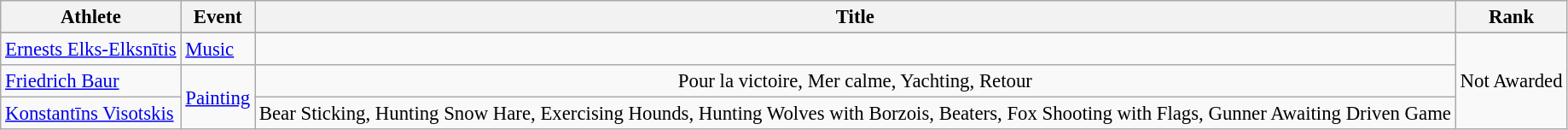<table class="wikitable" style="font-size:95%">
<tr>
<th rowspan="1">Athlete</th>
<th rowspan="1">Event</th>
<th colspan=1>Title</th>
<th colspan=1>Rank</th>
</tr>
<tr style="font-size:95%">
</tr>
<tr align=center>
<td align=left><a href='#'>Ernests Elks-Elksnītis</a></td>
<td align=left><a href='#'>Music</a></td>
<td></td>
<td rowspan="3">Not Awarded</td>
</tr>
<tr align=center>
<td align=left><a href='#'>Friedrich Baur</a></td>
<td rowspan="2" align=left><a href='#'>Painting</a></td>
<td>Pour la victoire, Mer calme, Yachting, Retour</td>
</tr>
<tr align=center>
<td align=left><a href='#'>Konstantīns Visotskis</a></td>
<td>Bear Sticking, Hunting Snow Hare, Exercising Hounds, Hunting Wolves with Borzois, Beaters, Fox Shooting with Flags, Gunner Awaiting Driven Game</td>
</tr>
</table>
